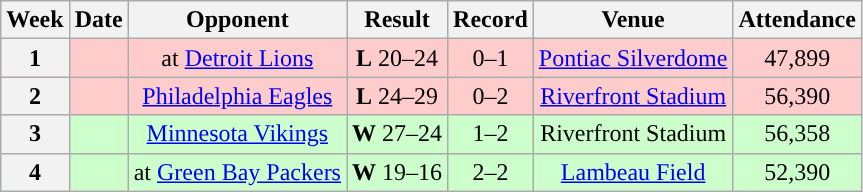<table class="wikitable" style="text-align:center">
<tr>
<th>Week</th>
<th>Date</th>
<th>Opponent</th>
<th>Result</th>
<th>Record</th>
<th>Venue</th>
<th>Attendance</th>
</tr>
<tr style="background:#fcc">
<th>1</th>
<td></td>
<td>at <a href='#'>Detroit Lions</a></td>
<td><strong>L</strong> 20–24</td>
<td>0–1</td>
<td><a href='#'>Pontiac Silverdome</a></td>
<td>47,899</td>
</tr>
<tr style="background:#fcc">
<th>2</th>
<td></td>
<td><a href='#'>Philadelphia Eagles</a></td>
<td><strong>L</strong> 24–29</td>
<td>0–2</td>
<td><a href='#'>Riverfront Stadium</a></td>
<td>56,390</td>
</tr>
<tr style="background:#cfc">
<th>3</th>
<td></td>
<td><a href='#'>Minnesota Vikings</a></td>
<td><strong>W</strong> 27–24 </td>
<td>1–2</td>
<td>Riverfront Stadium</td>
<td>56,358</td>
</tr>
<tr style="background:#cfc">
<th>4</th>
<td></td>
<td>at <a href='#'>Green Bay Packers</a></td>
<td><strong>W</strong> 19–16 </td>
<td>2–2</td>
<td><a href='#'>Lambeau Field</a></td>
<td>52,390</td>
</tr>
</table>
